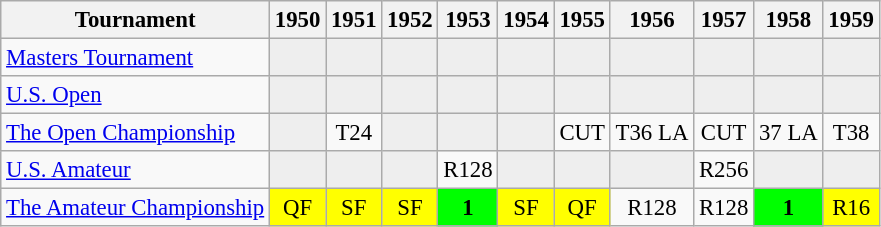<table class="wikitable" style="font-size:95%;text-align:center;">
<tr>
<th>Tournament</th>
<th>1950</th>
<th>1951</th>
<th>1952</th>
<th>1953</th>
<th>1954</th>
<th>1955</th>
<th>1956</th>
<th>1957</th>
<th>1958</th>
<th>1959</th>
</tr>
<tr>
<td align=left><a href='#'>Masters Tournament</a></td>
<td style="background:#eeeeee;"></td>
<td style="background:#eeeeee;"></td>
<td style="background:#eeeeee;"></td>
<td style="background:#eeeeee;"></td>
<td style="background:#eeeeee;"></td>
<td style="background:#eeeeee;"></td>
<td style="background:#eeeeee;"></td>
<td style="background:#eeeeee;"></td>
<td style="background:#eeeeee;"></td>
<td style="background:#eeeeee;"></td>
</tr>
<tr>
<td align=left><a href='#'>U.S. Open</a></td>
<td style="background:#eeeeee;"></td>
<td style="background:#eeeeee;"></td>
<td style="background:#eeeeee;"></td>
<td style="background:#eeeeee;"></td>
<td style="background:#eeeeee;"></td>
<td style="background:#eeeeee;"></td>
<td style="background:#eeeeee;"></td>
<td style="background:#eeeeee;"></td>
<td style="background:#eeeeee;"></td>
<td style="background:#eeeeee;"></td>
</tr>
<tr>
<td align=left><a href='#'>The Open Championship</a></td>
<td style="background:#eeeeee;"></td>
<td>T24</td>
<td style="background:#eeeeee;"></td>
<td style="background:#eeeeee;"></td>
<td style="background:#eeeeee;"></td>
<td>CUT</td>
<td>T36 <span>LA</span></td>
<td>CUT</td>
<td>37 <span>LA</span></td>
<td>T38</td>
</tr>
<tr>
<td align=left><a href='#'>U.S. Amateur</a></td>
<td style="background:#eeeeee;"></td>
<td style="background:#eeeeee;"></td>
<td style="background:#eeeeee;"></td>
<td>R128</td>
<td style="background:#eeeeee;"></td>
<td style="background:#eeeeee;"></td>
<td style="background:#eeeeee;"></td>
<td>R256</td>
<td style="background:#eeeeee;"></td>
<td style="background:#eeeeee;"></td>
</tr>
<tr>
<td align=left><a href='#'>The Amateur Championship</a></td>
<td style="background:yellow;">QF</td>
<td style="background:yellow;">SF</td>
<td style="background:yellow;">SF</td>
<td style="background:lime;"><strong>1</strong></td>
<td style="background:yellow;">SF</td>
<td style="background:yellow;">QF</td>
<td>R128</td>
<td>R128</td>
<td style="background:lime;"><strong>1</strong></td>
<td style="background:yellow;">R16</td>
</tr>
</table>
